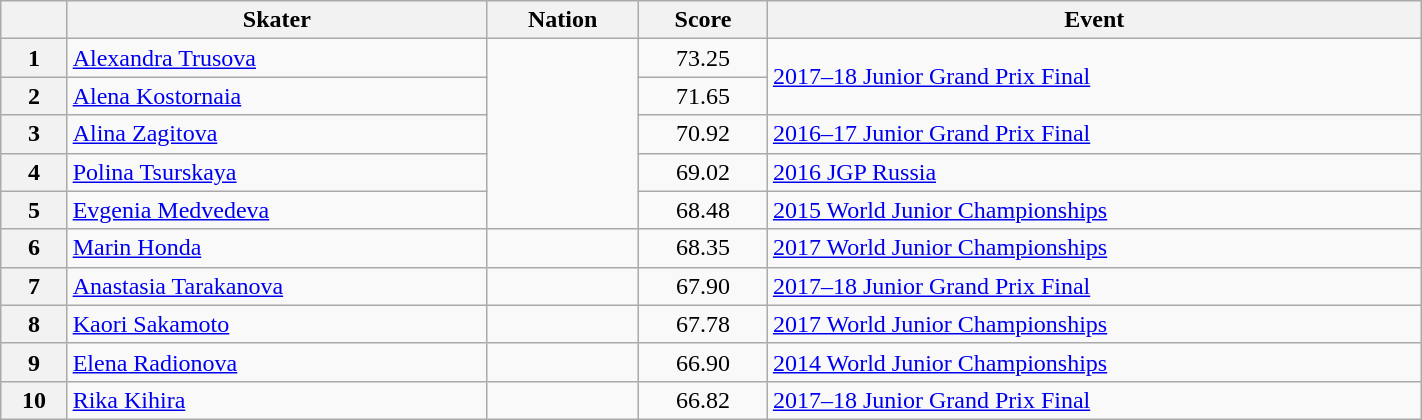<table class="wikitable unsortable" style="text-align:left; width:75%">
<tr>
<th scope="col"></th>
<th scope="col">Skater</th>
<th scope="col">Nation</th>
<th scope="col">Score</th>
<th scope="col">Event</th>
</tr>
<tr>
<th scope="row">1</th>
<td><a href='#'>Alexandra Trusova</a></td>
<td rowspan="5"></td>
<td style="text-align:center">73.25</td>
<td rowspan="2"><a href='#'>2017–18 Junior Grand Prix Final</a></td>
</tr>
<tr>
<th scope="row">2</th>
<td><a href='#'>Alena Kostornaia</a></td>
<td style="text-align:center">71.65</td>
</tr>
<tr>
<th scope="row">3</th>
<td><a href='#'>Alina Zagitova</a></td>
<td style="text-align:center">70.92</td>
<td><a href='#'>2016–17 Junior Grand Prix Final</a></td>
</tr>
<tr>
<th scope="row">4</th>
<td><a href='#'>Polina Tsurskaya</a></td>
<td style="text-align:center">69.02</td>
<td><a href='#'>2016 JGP Russia</a></td>
</tr>
<tr>
<th scope="row">5</th>
<td><a href='#'>Evgenia Medvedeva</a></td>
<td style="text-align:center">68.48</td>
<td><a href='#'>2015 World Junior Championships</a></td>
</tr>
<tr>
<th scope="row">6</th>
<td><a href='#'>Marin Honda</a></td>
<td></td>
<td style="text-align:center">68.35</td>
<td><a href='#'>2017 World Junior Championships</a></td>
</tr>
<tr>
<th scope="row">7</th>
<td><a href='#'>Anastasia Tarakanova</a></td>
<td></td>
<td style="text-align:center">67.90</td>
<td><a href='#'>2017–18 Junior Grand Prix Final</a></td>
</tr>
<tr>
<th scope="row">8</th>
<td><a href='#'>Kaori Sakamoto</a></td>
<td></td>
<td style="text-align:center">67.78</td>
<td><a href='#'>2017 World Junior Championships</a></td>
</tr>
<tr>
<th scope="row">9</th>
<td><a href='#'>Elena Radionova</a></td>
<td></td>
<td style="text-align:center">66.90</td>
<td><a href='#'>2014 World Junior Championships</a></td>
</tr>
<tr>
<th scope="row">10</th>
<td><a href='#'>Rika Kihira</a></td>
<td></td>
<td style="text-align:center">66.82</td>
<td><a href='#'>2017–18 Junior Grand Prix Final</a></td>
</tr>
</table>
